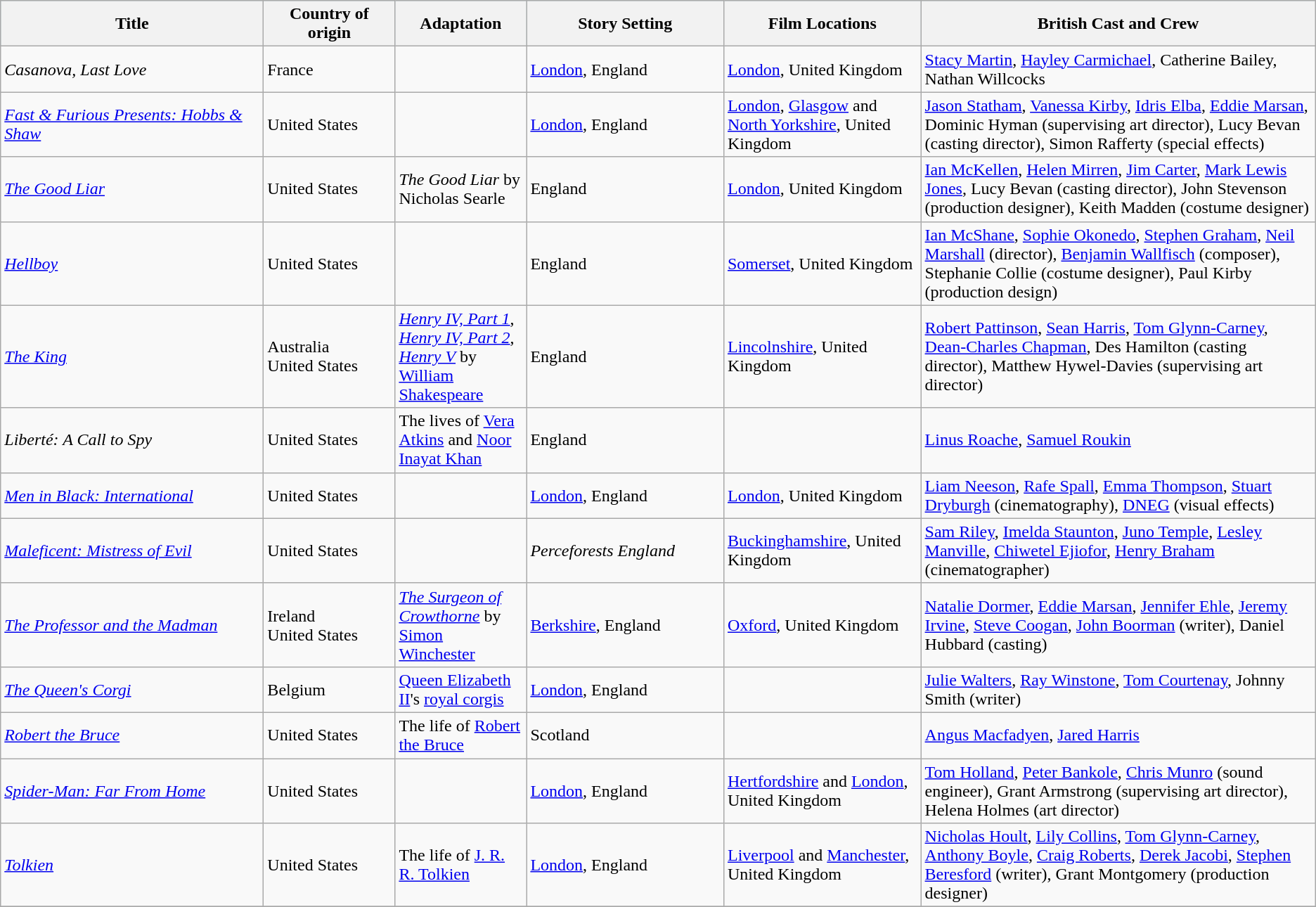<table class="wikitable">
<tr style="background:#b0e0e6; text-align:center;">
<th style="width:20%;">Title</th>
<th style="width:10%;">Country of origin</th>
<th style="width:10%;">Adaptation</th>
<th style="width:15%;">Story Setting</th>
<th style="width:15%;">Film Locations</th>
<th style="width:30%;">British Cast and Crew</th>
</tr>
<tr>
<td><em>Casanova, Last Love</em></td>
<td>France</td>
<td></td>
<td><a href='#'>London</a>, England</td>
<td><a href='#'>London</a>, United Kingdom</td>
<td><a href='#'>Stacy Martin</a>, <a href='#'>Hayley Carmichael</a>, Catherine Bailey, Nathan Willcocks</td>
</tr>
<tr>
<td><em><a href='#'>Fast & Furious Presents: Hobbs & Shaw</a></em></td>
<td>United States</td>
<td></td>
<td><a href='#'>London</a>, England</td>
<td><a href='#'>London</a>, <a href='#'>Glasgow</a> and <a href='#'>North Yorkshire</a>, United Kingdom</td>
<td><a href='#'>Jason Statham</a>, <a href='#'>Vanessa Kirby</a>, <a href='#'>Idris Elba</a>, <a href='#'>Eddie Marsan</a>, Dominic Hyman (supervising art director), Lucy Bevan (casting director), Simon Rafferty (special effects)</td>
</tr>
<tr>
<td><em><a href='#'>The Good Liar</a></em></td>
<td>United States</td>
<td><em>The Good Liar</em> by Nicholas Searle</td>
<td>England</td>
<td><a href='#'>London</a>, United Kingdom</td>
<td><a href='#'>Ian McKellen</a>, <a href='#'>Helen Mirren</a>, <a href='#'>Jim Carter</a>, <a href='#'>Mark Lewis Jones</a>, Lucy Bevan (casting director), John Stevenson (production designer), Keith Madden	(costume designer)</td>
</tr>
<tr>
<td><em><a href='#'>Hellboy</a></em></td>
<td>United States</td>
<td></td>
<td>England</td>
<td><a href='#'>Somerset</a>, United Kingdom</td>
<td><a href='#'>Ian McShane</a>, <a href='#'>Sophie Okonedo</a>, <a href='#'>Stephen Graham</a>, <a href='#'>Neil Marshall</a> (director), <a href='#'>Benjamin Wallfisch</a> (composer), Stephanie Collie (costume designer), Paul Kirby (production design)</td>
</tr>
<tr>
<td><em><a href='#'>The King</a></em></td>
<td>Australia<br>United States</td>
<td><em><a href='#'>Henry IV, Part 1</a></em>, <em><a href='#'>Henry IV, Part 2</a></em>, <em><a href='#'>Henry V</a></em> by <a href='#'>William Shakespeare</a></td>
<td>England</td>
<td><a href='#'>Lincolnshire</a>, United Kingdom</td>
<td><a href='#'>Robert Pattinson</a>, <a href='#'>Sean Harris</a>, <a href='#'>Tom Glynn-Carney</a>, <a href='#'>Dean-Charles Chapman</a>, Des Hamilton (casting director), Matthew Hywel-Davies (supervising art director)</td>
</tr>
<tr>
<td><em>Liberté: A Call to Spy</em></td>
<td>United States</td>
<td>The lives of <a href='#'>Vera Atkins</a> and <a href='#'>Noor Inayat Khan</a></td>
<td>England</td>
<td></td>
<td><a href='#'>Linus Roache</a>, <a href='#'>Samuel Roukin</a></td>
</tr>
<tr>
<td><em><a href='#'>Men in Black: International</a></em></td>
<td>United States</td>
<td></td>
<td><a href='#'>London</a>, England</td>
<td><a href='#'>London</a>, United Kingdom</td>
<td><a href='#'>Liam Neeson</a>, <a href='#'>Rafe Spall</a>, <a href='#'>Emma Thompson</a>, <a href='#'>Stuart Dryburgh</a> (cinematography), <a href='#'>DNEG</a> (visual effects)</td>
</tr>
<tr>
<td><em><a href='#'>Maleficent: Mistress of Evil</a></em></td>
<td>United States</td>
<td></td>
<td><em>Perceforests England</em></td>
<td><a href='#'>Buckinghamshire</a>, United Kingdom</td>
<td><a href='#'>Sam Riley</a>, <a href='#'>Imelda Staunton</a>, <a href='#'>Juno Temple</a>, <a href='#'>Lesley Manville</a>, <a href='#'>Chiwetel Ejiofor</a>, <a href='#'>Henry Braham</a> (cinematographer)</td>
</tr>
<tr>
<td><em><a href='#'>The Professor and the Madman</a></em></td>
<td>Ireland<br>United States</td>
<td><em><a href='#'>The Surgeon of Crowthorne</a></em> by <a href='#'>Simon Winchester</a></td>
<td><a href='#'>Berkshire</a>, England</td>
<td><a href='#'>Oxford</a>, United Kingdom</td>
<td><a href='#'>Natalie Dormer</a>, <a href='#'>Eddie Marsan</a>, <a href='#'>Jennifer Ehle</a>, <a href='#'>Jeremy Irvine</a>, <a href='#'>Steve Coogan</a>, <a href='#'>John Boorman</a> (writer), Daniel Hubbard (casting)</td>
</tr>
<tr>
<td><em><a href='#'>The Queen's Corgi</a></em></td>
<td>Belgium</td>
<td><a href='#'>Queen Elizabeth II</a>'s <a href='#'>royal corgis</a></td>
<td><a href='#'>London</a>, England</td>
<td></td>
<td><a href='#'>Julie Walters</a>, <a href='#'>Ray Winstone</a>, <a href='#'>Tom Courtenay</a>, Johnny Smith (writer)</td>
</tr>
<tr>
<td><em><a href='#'>Robert the Bruce</a></em></td>
<td>United States</td>
<td>The life of <a href='#'>Robert the Bruce</a></td>
<td>Scotland</td>
<td></td>
<td><a href='#'>Angus Macfadyen</a>, <a href='#'>Jared Harris</a></td>
</tr>
<tr>
<td><em><a href='#'>Spider-Man: Far From Home</a></em></td>
<td>United States</td>
<td></td>
<td><a href='#'>London</a>, England</td>
<td><a href='#'>Hertfordshire</a> and <a href='#'>London</a>, United Kingdom</td>
<td><a href='#'>Tom Holland</a>, <a href='#'>Peter Bankole</a>, <a href='#'>Chris Munro</a> (sound engineer), Grant Armstrong (supervising art director), Helena Holmes (art director)</td>
</tr>
<tr>
<td><em><a href='#'>Tolkien</a></em></td>
<td>United States</td>
<td>The life of <a href='#'>J. R. R. Tolkien</a></td>
<td><a href='#'>London</a>, England</td>
<td><a href='#'>Liverpool</a> and <a href='#'>Manchester</a>, United Kingdom</td>
<td><a href='#'>Nicholas Hoult</a>, <a href='#'>Lily Collins</a>, <a href='#'>Tom Glynn-Carney</a>, <a href='#'>Anthony Boyle</a>, <a href='#'>Craig Roberts</a>, <a href='#'>Derek Jacobi</a>, <a href='#'>Stephen Beresford</a> (writer), Grant Montgomery (production designer)</td>
</tr>
<tr>
</tr>
</table>
